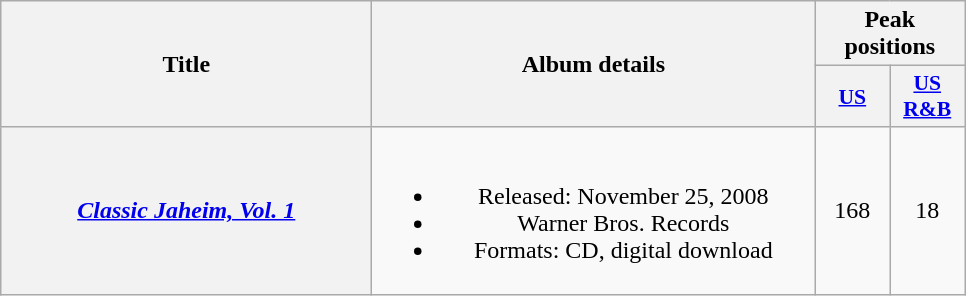<table class="wikitable plainrowheaders" style="text-align:center;" border="1">
<tr>
<th scope="col" rowspan="2" style="width:15em;">Title</th>
<th scope="col" rowspan="2" style="width:18em;">Album details</th>
<th scope="col" colspan="2">Peak positions</th>
</tr>
<tr>
<th scope="col" style="width:3em;font-size:90%;"><a href='#'>US</a><br></th>
<th scope="col" style="width:3em;font-size:90%;"><a href='#'>US<br>R&B</a><br></th>
</tr>
<tr>
<th scope="row"><em><a href='#'>Classic Jaheim, Vol. 1</a></em></th>
<td><br><ul><li>Released: November 25, 2008</li><li>Warner Bros. Records</li><li>Formats: CD, digital download</li></ul></td>
<td align="center">168</td>
<td align="center">18</td>
</tr>
</table>
